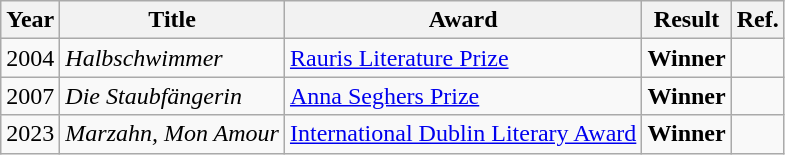<table class="wikitable">
<tr>
<th>Year</th>
<th>Title</th>
<th>Award</th>
<th>Result</th>
<th>Ref.</th>
</tr>
<tr>
<td>2004</td>
<td><em>Halbschwimmer</em></td>
<td><a href='#'>Rauris Literature Prize</a></td>
<td><strong>Winner</strong></td>
<td></td>
</tr>
<tr>
<td>2007</td>
<td><em>Die Staubfängerin</em></td>
<td><a href='#'>Anna Seghers Prize</a></td>
<td><strong>Winner</strong></td>
<td></td>
</tr>
<tr>
<td>2023</td>
<td><em>Marzahn, Mon Amour</em></td>
<td><a href='#'>International Dublin Literary Award</a></td>
<td><strong>Winner</strong></td>
<td></td>
</tr>
</table>
